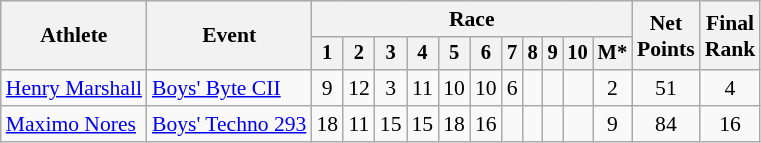<table class="wikitable" style="font-size:90%">
<tr>
<th rowspan="2">Athlete</th>
<th rowspan="2">Event</th>
<th colspan=11>Race</th>
<th rowspan=2>Net<br>Points</th>
<th rowspan=2>Final <br>Rank</th>
</tr>
<tr style="font-size:95%">
<th>1</th>
<th>2</th>
<th>3</th>
<th>4</th>
<th>5</th>
<th>6</th>
<th>7</th>
<th>8</th>
<th>9</th>
<th>10</th>
<th>M*</th>
</tr>
<tr align=center>
<td align=left><a href='#'>Henry Marshall</a></td>
<td align=left><a href='#'>Boys' Byte CII</a></td>
<td>9</td>
<td>12</td>
<td>3</td>
<td>11</td>
<td>10</td>
<td>10</td>
<td>6</td>
<td></td>
<td></td>
<td></td>
<td>2</td>
<td>51</td>
<td>4</td>
</tr>
<tr align=center>
<td align=left><a href='#'>Maximo Nores</a></td>
<td align=left><a href='#'>Boys' Techno 293</a></td>
<td>18</td>
<td>11</td>
<td>15</td>
<td>15</td>
<td>18</td>
<td>16</td>
<td></td>
<td></td>
<td></td>
<td></td>
<td>9</td>
<td>84</td>
<td>16</td>
</tr>
</table>
